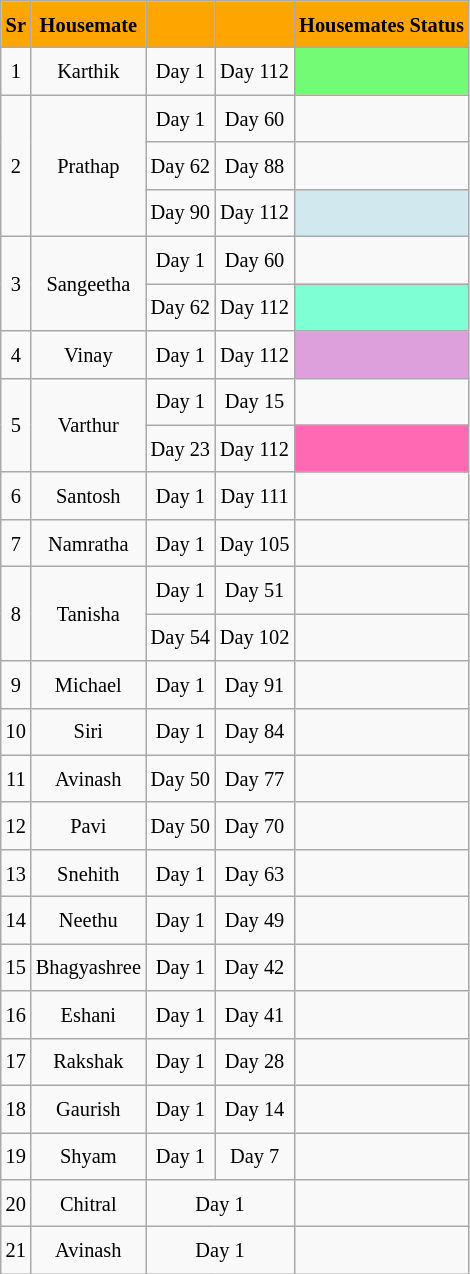<table class="wikitable sortable" style=" text-align:center; font-size:85%;  line-height:25px; width:auto;">
<tr>
<th scope="col" style="background:#FFA500; color:#000;">Sr</th>
<th scope="col" style="background:#FFA500; color:#000;">Housemate</th>
<th scope="col" style="background:#FFA500; color:#000;"></th>
<th scope="col" style="background:#FFA500; color:#000;"></th>
<th scope="col" style="background:#FFA500; color:#000;">Housemates Status</th>
</tr>
<tr>
<td>1</td>
<td>Karthik</td>
<td>Day 1</td>
<td>Day 112</td>
<td style="background:#73FB76;"></td>
</tr>
<tr>
<td rowspan="3">2</td>
<td rowspan="3">Prathap</td>
<td>Day 1</td>
<td>Day 60</td>
<td></td>
</tr>
<tr>
<td>Day 62</td>
<td>Day 88</td>
<td></td>
</tr>
<tr>
<td>Day 90</td>
<td>Day 112</td>
<td style="background:#D1E8EF;"></td>
</tr>
<tr>
<td rowspan="2">3</td>
<td rowspan="2">Sangeetha</td>
<td>Day 1</td>
<td>Day 60</td>
<td></td>
</tr>
<tr>
<td>Day 62</td>
<td>Day 112</td>
<td style="background:#7FFFD4;"></td>
</tr>
<tr>
<td>4</td>
<td>Vinay</td>
<td>Day 1</td>
<td>Day 112</td>
<td style="background:#DDA0DD;"></td>
</tr>
<tr>
<td rowspan="2">5</td>
<td rowspan="2">Varthur</td>
<td>Day 1</td>
<td>Day 15</td>
<td></td>
</tr>
<tr>
<td>Day 23</td>
<td>Day 112</td>
<td style="background:#FF69B4;"></td>
</tr>
<tr>
<td>6</td>
<td>Santosh</td>
<td>Day 1</td>
<td>Day 111</td>
<td></td>
</tr>
<tr>
<td>7</td>
<td>Namratha</td>
<td>Day 1</td>
<td>Day 105</td>
<td></td>
</tr>
<tr>
<td rowspan="2">8</td>
<td rowspan="2">Tanisha</td>
<td>Day 1</td>
<td>Day 51</td>
<td></td>
</tr>
<tr>
<td>Day 54</td>
<td>Day 102</td>
<td></td>
</tr>
<tr>
<td>9</td>
<td>Michael</td>
<td>Day 1</td>
<td>Day 91</td>
<td></td>
</tr>
<tr>
<td>10</td>
<td>Siri</td>
<td>Day 1</td>
<td>Day 84</td>
<td></td>
</tr>
<tr>
<td>11</td>
<td>Avinash</td>
<td>Day 50</td>
<td>Day 77</td>
<td></td>
</tr>
<tr>
<td>12</td>
<td>Pavi</td>
<td>Day 50</td>
<td>Day 70</td>
<td></td>
</tr>
<tr>
<td>13</td>
<td>Snehith</td>
<td>Day 1</td>
<td>Day 63</td>
<td></td>
</tr>
<tr>
<td>14</td>
<td>Neethu</td>
<td>Day 1</td>
<td>Day 49</td>
<td></td>
</tr>
<tr>
<td>15</td>
<td>Bhagyashree</td>
<td>Day 1</td>
<td>Day 42</td>
<td></td>
</tr>
<tr>
<td>16</td>
<td>Eshani</td>
<td>Day 1</td>
<td>Day 41</td>
<td></td>
</tr>
<tr>
<td>17</td>
<td>Rakshak</td>
<td>Day 1</td>
<td>Day 28</td>
<td></td>
</tr>
<tr>
<td>18</td>
<td>Gaurish</td>
<td>Day 1</td>
<td>Day 14</td>
<td></td>
</tr>
<tr>
<td>19</td>
<td>Shyam</td>
<td>Day 1</td>
<td>Day 7</td>
<td></td>
</tr>
<tr>
<td>20</td>
<td>Chitral</td>
<td colspan="2">Day 1</td>
<td></td>
</tr>
<tr>
<td>21</td>
<td>Avinash</td>
<td colspan="2">Day 1</td>
<td></td>
</tr>
</table>
